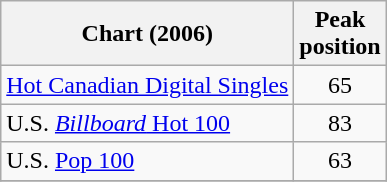<table class="wikitable sortable">
<tr>
<th align="center">Chart (2006)</th>
<th align="center">Peak<br>position</th>
</tr>
<tr>
<td><a href='#'>Hot Canadian Digital Singles</a></td>
<td align="center">65</td>
</tr>
<tr>
<td>U.S. <a href='#'><em>Billboard</em> Hot 100</a></td>
<td align="center">83</td>
</tr>
<tr>
<td>U.S. <a href='#'>Pop 100</a></td>
<td align="center">63</td>
</tr>
<tr>
</tr>
</table>
